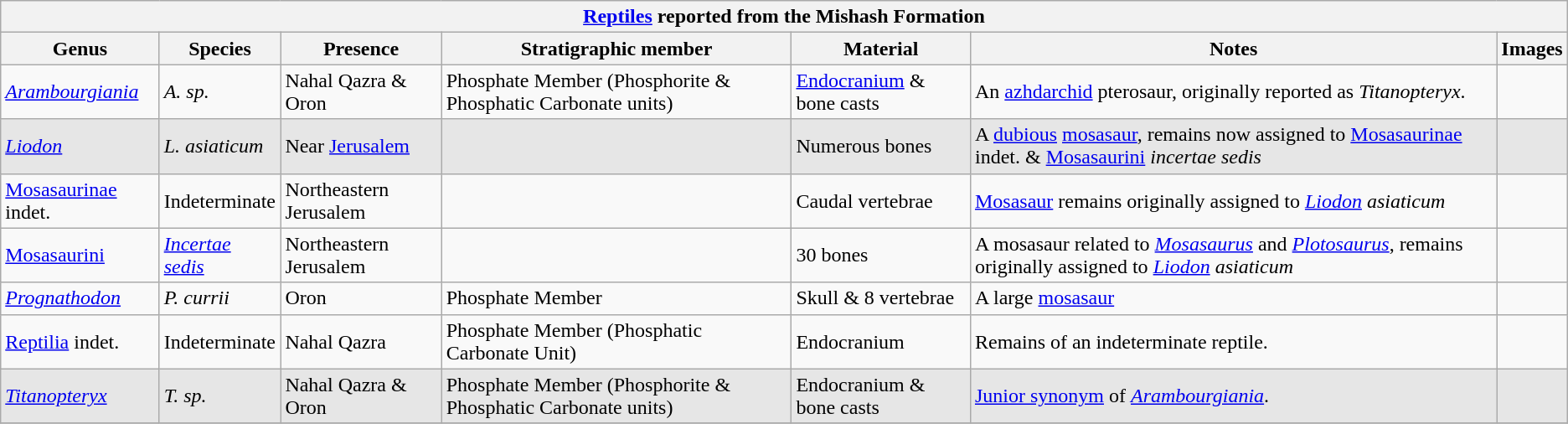<table class="wikitable" align="center">
<tr>
<th colspan="7" align="center"><strong><a href='#'>Reptiles</a> reported from the Mishash Formation</strong></th>
</tr>
<tr>
<th>Genus</th>
<th>Species</th>
<th>Presence</th>
<th><strong>Stratigraphic member</strong></th>
<th><strong>Material</strong></th>
<th>Notes</th>
<th>Images</th>
</tr>
<tr>
<td><em><a href='#'>Arambourgiania</a></em></td>
<td><em>A. sp.</em></td>
<td>Nahal Qazra & Oron</td>
<td>Phosphate Member (Phosphorite & Phosphatic Carbonate units)</td>
<td><a href='#'>Endocranium</a> & bone casts</td>
<td>An <a href='#'>azhdarchid</a> pterosaur, originally reported as <em>Titanopteryx</em>.</td>
<td></td>
</tr>
<tr>
<td style="background:#E6E6E6;"><em><a href='#'>Liodon</a></em></td>
<td style="background:#E6E6E6;"><em>L. asiaticum</em></td>
<td style="background:#E6E6E6;">Near <a href='#'>Jerusalem</a></td>
<td style="background:#E6E6E6;"></td>
<td style="background:#E6E6E6;">Numerous bones</td>
<td style="background:#E6E6E6;">A <a href='#'>dubious</a> <a href='#'>mosasaur</a>, remains now assigned to <a href='#'>Mosasaurinae</a> indet. & <a href='#'>Mosasaurini</a> <em>incertae sedis</em></td>
<td style="background:#E6E6E6;"></td>
</tr>
<tr>
<td><a href='#'>Mosasaurinae</a> indet.</td>
<td>Indeterminate</td>
<td>Northeastern Jerusalem</td>
<td></td>
<td>Caudal vertebrae</td>
<td><a href='#'>Mosasaur</a> remains originally assigned to <em><a href='#'>Liodon</a> asiaticum</em></td>
<td></td>
</tr>
<tr>
<td><a href='#'>Mosasaurini</a></td>
<td><em><a href='#'>Incertae sedis</a></em></td>
<td>Northeastern Jerusalem</td>
<td></td>
<td>30 bones</td>
<td>A mosasaur related to <em><a href='#'>Mosasaurus</a></em> and <em><a href='#'>Plotosaurus</a></em>, remains originally assigned to <em><a href='#'>Liodon</a> asiaticum</em></td>
<td></td>
</tr>
<tr>
<td><em><a href='#'>Prognathodon</a></em></td>
<td><em>P. currii</em></td>
<td>Oron</td>
<td>Phosphate Member</td>
<td>Skull & 8 vertebrae</td>
<td>A large <a href='#'>mosasaur</a></td>
<td></td>
</tr>
<tr>
<td><a href='#'>Reptilia</a> indet.</td>
<td>Indeterminate</td>
<td>Nahal Qazra</td>
<td>Phosphate Member (Phosphatic Carbonate Unit)</td>
<td>Endocranium</td>
<td>Remains of an indeterminate reptile.</td>
<td></td>
</tr>
<tr>
<td style="background:#E6E6E6;"><em><a href='#'>Titanopteryx</a></em></td>
<td style="background:#E6E6E6;"><em>T. sp.</em></td>
<td style="background:#E6E6E6;">Nahal Qazra & Oron</td>
<td style="background:#E6E6E6;">Phosphate Member (Phosphorite & Phosphatic Carbonate units)</td>
<td style="background:#E6E6E6;">Endocranium & bone casts</td>
<td style="background:#E6E6E6;"><a href='#'>Junior synonym</a> of <em><a href='#'>Arambourgiania</a></em>.</td>
<td style="background:#E6E6E6;"></td>
</tr>
<tr>
</tr>
</table>
